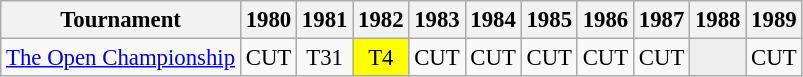<table class="wikitable" style="font-size:95%;text-align:center;">
<tr>
<th>Tournament</th>
<th>1980</th>
<th>1981</th>
<th>1982</th>
<th>1983</th>
<th>1984</th>
<th>1985</th>
<th>1986</th>
<th>1987</th>
<th>1988</th>
<th>1989</th>
</tr>
<tr>
<td align=left><a href='#'>The Open Championship</a></td>
<td>CUT</td>
<td>T31</td>
<td style="background:yellow;">T4</td>
<td>CUT</td>
<td>CUT</td>
<td>CUT</td>
<td>CUT</td>
<td>CUT</td>
<td style="background:#eeeeee;"></td>
<td>CUT</td>
</tr>
</table>
